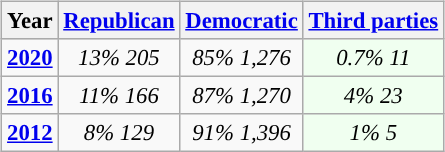<table class="wikitable" style="float:right; font-size:95%;">
<tr bgcolor=lightgrey>
<th>Year</th>
<th><a href='#'>Republican</a></th>
<th><a href='#'>Democratic</a></th>
<th><a href='#'>Third parties</a></th>
</tr>
<tr>
<td style="text-align:center; "><strong><a href='#'>2020</a></strong></td>
<td style="text-align:center; "><em>13%</em> <em>205</em></td>
<td style="text-align:center; "><em>85%</em> <em>1,276</em></td>
<td style="text-align:center; background:honeyDew;"><em>0.7%</em> <em>11</em></td>
</tr>
<tr>
<td style="text-align:center; "><strong><a href='#'>2016</a></strong></td>
<td style="text-align:center; "><em>11%</em> <em>166</em></td>
<td style="text-align:center; "><em>87%</em> <em>1,270</em></td>
<td style="text-align:center; background:honeyDew;"><em>4%</em> <em>23</em></td>
</tr>
<tr>
<td style="text-align:center; "><strong><a href='#'>2012</a></strong></td>
<td style="text-align:center; "><em>8%</em> <em>129</em></td>
<td style="text-align:center; "><em>91%</em> <em>1,396</em></td>
<td style="text-align:center; background:honeyDew;"><em>1%</em> <em>5</em></td>
</tr>
</table>
